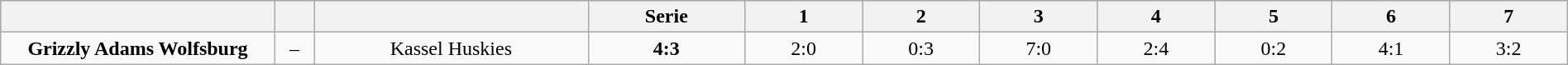<table class="wikitable" width="100%">
<tr style="background-color:#c0c0c0;">
<th style="width:17.5%;"></th>
<th style="width:2.5%;"></th>
<th style="width:17.5%;"></th>
<th style="width:10%;">Serie</th>
<th style="width:7.5%;">1</th>
<th style="width:7.5%;">2</th>
<th style="width:7.5%;">3</th>
<th style="width:7.5%;">4</th>
<th style="width:7.5%;">5</th>
<th style="width:7.5%;">6</th>
<th style="width:7.5%;">7</th>
</tr>
<tr align="center">
<td><strong>Grizzly Adams Wolfsburg</strong></td>
<td>–</td>
<td>Kassel Huskies</td>
<td><strong>4:3</strong></td>
<td>2:0</td>
<td>0:3</td>
<td>7:0</td>
<td>2:4</td>
<td>0:2</td>
<td>4:1</td>
<td>3:2</td>
</tr>
</table>
